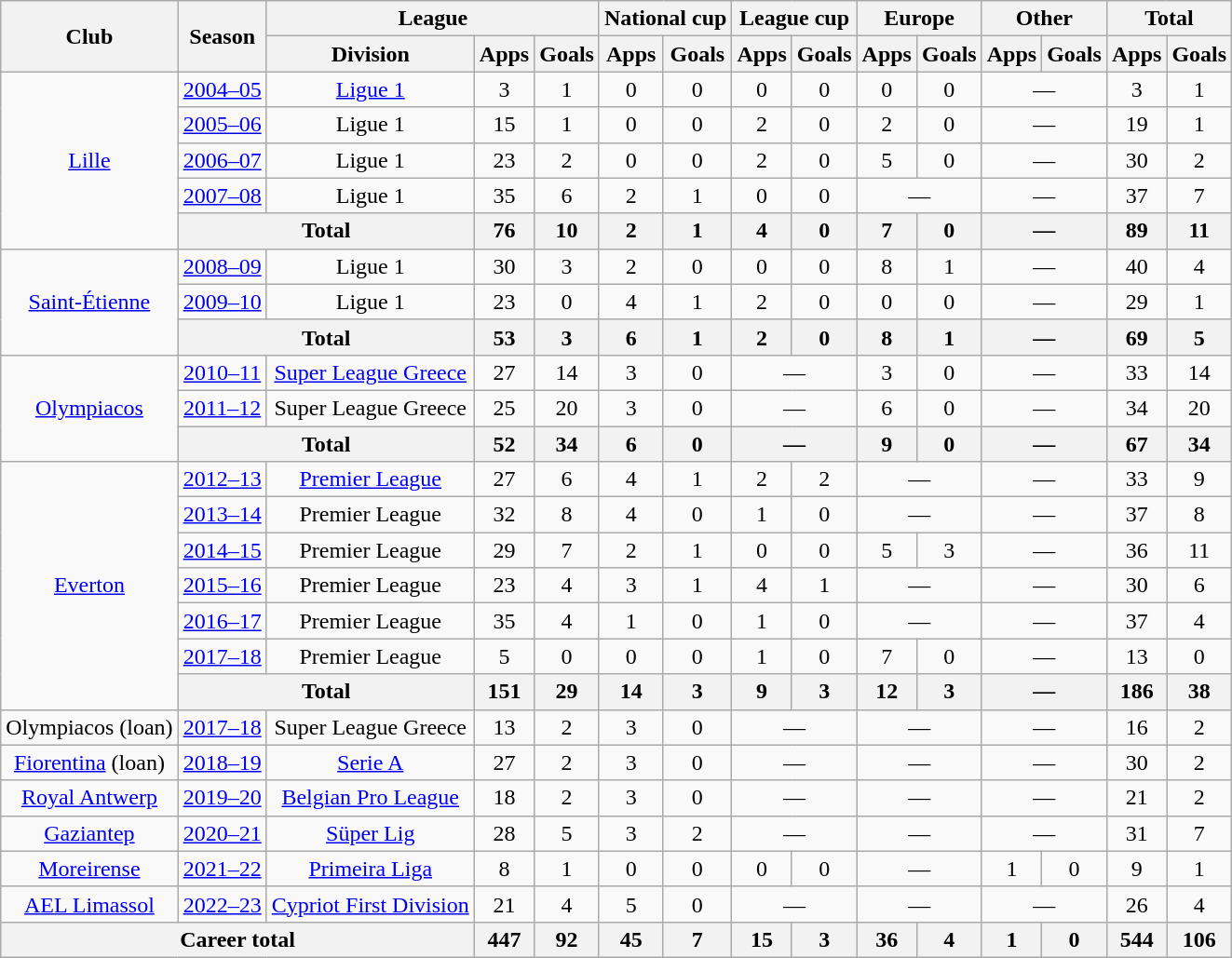<table class="wikitable" style="text-align:center">
<tr>
<th rowspan="2">Club</th>
<th rowspan="2">Season</th>
<th colspan="3">League</th>
<th colspan="2">National cup</th>
<th colspan="2">League cup</th>
<th colspan="2">Europe</th>
<th colspan="2">Other</th>
<th colspan="2">Total</th>
</tr>
<tr>
<th>Division</th>
<th>Apps</th>
<th>Goals</th>
<th>Apps</th>
<th>Goals</th>
<th>Apps</th>
<th>Goals</th>
<th>Apps</th>
<th>Goals</th>
<th>Apps</th>
<th>Goals</th>
<th>Apps</th>
<th>Goals</th>
</tr>
<tr>
<td rowspan="5"><a href='#'>Lille</a></td>
<td><a href='#'>2004–05</a></td>
<td><a href='#'>Ligue 1</a></td>
<td>3</td>
<td>1</td>
<td>0</td>
<td>0</td>
<td>0</td>
<td>0</td>
<td>0</td>
<td>0</td>
<td colspan="2">—</td>
<td>3</td>
<td>1</td>
</tr>
<tr>
<td><a href='#'>2005–06</a></td>
<td>Ligue 1</td>
<td>15</td>
<td>1</td>
<td>0</td>
<td>0</td>
<td>2</td>
<td>0</td>
<td>2</td>
<td>0</td>
<td colspan="2">—</td>
<td>19</td>
<td>1</td>
</tr>
<tr>
<td><a href='#'>2006–07</a></td>
<td>Ligue 1</td>
<td>23</td>
<td>2</td>
<td>0</td>
<td>0</td>
<td>2</td>
<td>0</td>
<td>5</td>
<td>0</td>
<td colspan="2">—</td>
<td>30</td>
<td>2</td>
</tr>
<tr>
<td><a href='#'>2007–08</a></td>
<td>Ligue 1</td>
<td>35</td>
<td>6</td>
<td>2</td>
<td>1</td>
<td>0</td>
<td>0</td>
<td colspan="2">—</td>
<td colspan="2">—</td>
<td>37</td>
<td>7</td>
</tr>
<tr>
<th colspan="2">Total</th>
<th>76</th>
<th>10</th>
<th>2</th>
<th>1</th>
<th>4</th>
<th>0</th>
<th>7</th>
<th>0</th>
<th colspan="2">—</th>
<th>89</th>
<th>11</th>
</tr>
<tr>
<td rowspan="3"><a href='#'>Saint-Étienne</a></td>
<td><a href='#'>2008–09</a></td>
<td>Ligue 1</td>
<td>30</td>
<td>3</td>
<td>2</td>
<td>0</td>
<td>0</td>
<td>0</td>
<td>8</td>
<td>1</td>
<td colspan="2">—</td>
<td>40</td>
<td>4</td>
</tr>
<tr>
<td><a href='#'>2009–10</a></td>
<td>Ligue 1</td>
<td>23</td>
<td>0</td>
<td>4</td>
<td>1</td>
<td>2</td>
<td>0</td>
<td>0</td>
<td>0</td>
<td colspan="2">—</td>
<td>29</td>
<td>1</td>
</tr>
<tr>
<th colspan="2">Total</th>
<th>53</th>
<th>3</th>
<th>6</th>
<th>1</th>
<th>2</th>
<th>0</th>
<th>8</th>
<th>1</th>
<th colspan="2">—</th>
<th>69</th>
<th>5</th>
</tr>
<tr>
<td rowspan="3"><a href='#'>Olympiacos</a></td>
<td><a href='#'>2010–11</a></td>
<td><a href='#'>Super League Greece</a></td>
<td>27</td>
<td>14</td>
<td>3</td>
<td>0</td>
<td colspan="2">—</td>
<td>3</td>
<td>0</td>
<td colspan="2">—</td>
<td>33</td>
<td>14</td>
</tr>
<tr>
<td><a href='#'>2011–12</a></td>
<td>Super League Greece</td>
<td>25</td>
<td>20</td>
<td>3</td>
<td>0</td>
<td colspan="2">—</td>
<td>6</td>
<td>0</td>
<td colspan="2">—</td>
<td>34</td>
<td>20</td>
</tr>
<tr>
<th colspan="2">Total</th>
<th>52</th>
<th>34</th>
<th>6</th>
<th>0</th>
<th colspan="2">—</th>
<th>9</th>
<th>0</th>
<th colspan="2">—</th>
<th>67</th>
<th>34</th>
</tr>
<tr>
<td rowspan="7"><a href='#'>Everton</a></td>
<td><a href='#'>2012–13</a></td>
<td><a href='#'>Premier League</a></td>
<td>27</td>
<td>6</td>
<td>4</td>
<td>1</td>
<td>2</td>
<td>2</td>
<td colspan="2">—</td>
<td colspan="2">—</td>
<td>33</td>
<td>9</td>
</tr>
<tr>
<td><a href='#'>2013–14</a></td>
<td>Premier League</td>
<td>32</td>
<td>8</td>
<td>4</td>
<td>0</td>
<td>1</td>
<td>0</td>
<td colspan="2">—</td>
<td colspan="2">—</td>
<td>37</td>
<td>8</td>
</tr>
<tr>
<td><a href='#'>2014–15</a></td>
<td>Premier League</td>
<td>29</td>
<td>7</td>
<td>2</td>
<td>1</td>
<td>0</td>
<td>0</td>
<td>5</td>
<td>3</td>
<td colspan="2">—</td>
<td>36</td>
<td>11</td>
</tr>
<tr>
<td><a href='#'>2015–16</a></td>
<td>Premier League</td>
<td>23</td>
<td>4</td>
<td>3</td>
<td>1</td>
<td>4</td>
<td>1</td>
<td colspan="2">—</td>
<td colspan="2">—</td>
<td>30</td>
<td>6</td>
</tr>
<tr>
<td><a href='#'>2016–17</a></td>
<td>Premier League</td>
<td>35</td>
<td>4</td>
<td>1</td>
<td>0</td>
<td>1</td>
<td>0</td>
<td colspan="2">—</td>
<td colspan="2">—</td>
<td>37</td>
<td>4</td>
</tr>
<tr>
<td><a href='#'>2017–18</a></td>
<td>Premier League</td>
<td>5</td>
<td>0</td>
<td>0</td>
<td>0</td>
<td>1</td>
<td>0</td>
<td>7</td>
<td>0</td>
<td colspan="2">—</td>
<td>13</td>
<td>0</td>
</tr>
<tr>
<th colspan="2">Total</th>
<th>151</th>
<th>29</th>
<th>14</th>
<th>3</th>
<th>9</th>
<th>3</th>
<th>12</th>
<th>3</th>
<th colspan="2">—</th>
<th>186</th>
<th>38</th>
</tr>
<tr>
<td>Olympiacos (loan)</td>
<td><a href='#'>2017–18</a></td>
<td>Super League Greece</td>
<td>13</td>
<td>2</td>
<td>3</td>
<td>0</td>
<td colspan="2">—</td>
<td colspan="2">—</td>
<td colspan="2">—</td>
<td>16</td>
<td>2</td>
</tr>
<tr>
<td><a href='#'>Fiorentina</a> (loan)</td>
<td><a href='#'>2018–19</a></td>
<td><a href='#'>Serie A</a></td>
<td>27</td>
<td>2</td>
<td>3</td>
<td>0</td>
<td colspan="2">—</td>
<td colspan="2">—</td>
<td colspan="2">—</td>
<td>30</td>
<td>2</td>
</tr>
<tr>
<td><a href='#'>Royal Antwerp</a></td>
<td><a href='#'>2019–20</a></td>
<td><a href='#'>Belgian Pro League</a></td>
<td>18</td>
<td>2</td>
<td>3</td>
<td>0</td>
<td colspan="2">—</td>
<td colspan="2">—</td>
<td colspan="2">—</td>
<td>21</td>
<td>2</td>
</tr>
<tr>
<td><a href='#'>Gaziantep</a></td>
<td><a href='#'>2020–21</a></td>
<td><a href='#'>Süper Lig</a></td>
<td>28</td>
<td>5</td>
<td>3</td>
<td>2</td>
<td colspan="2">—</td>
<td colspan="2">—</td>
<td colspan="2">—</td>
<td>31</td>
<td>7</td>
</tr>
<tr>
<td><a href='#'>Moreirense</a></td>
<td><a href='#'>2021–22</a></td>
<td><a href='#'>Primeira Liga</a></td>
<td>8</td>
<td>1</td>
<td>0</td>
<td>0</td>
<td>0</td>
<td>0</td>
<td colspan="2">—</td>
<td>1</td>
<td>0</td>
<td>9</td>
<td>1</td>
</tr>
<tr>
<td><a href='#'>AEL Limassol</a></td>
<td><a href='#'>2022–23</a></td>
<td><a href='#'>Cypriot First Division</a></td>
<td>21</td>
<td>4</td>
<td>5</td>
<td>0</td>
<td colspan="2">—</td>
<td colspan="2">—</td>
<td colspan="2">—</td>
<td>26</td>
<td>4</td>
</tr>
<tr>
<th colspan="3">Career total</th>
<th>447</th>
<th>92</th>
<th>45</th>
<th>7</th>
<th>15</th>
<th>3</th>
<th>36</th>
<th>4</th>
<th>1</th>
<th>0</th>
<th>544</th>
<th>106</th>
</tr>
</table>
